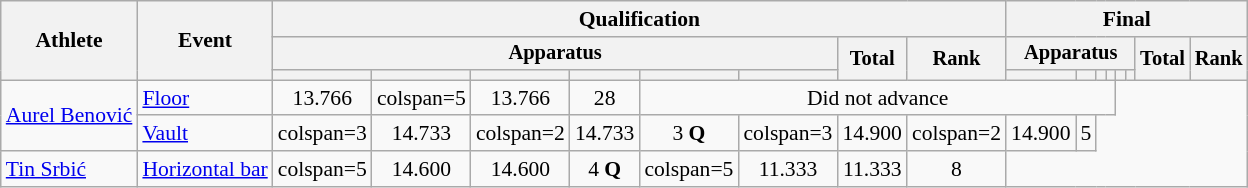<table class="wikitable" style="font-size:90%">
<tr>
<th rowspan=3>Athlete</th>
<th rowspan=3>Event</th>
<th colspan=8>Qualification</th>
<th colspan=8>Final</th>
</tr>
<tr style="font-size:95%">
<th colspan=6>Apparatus</th>
<th rowspan=2>Total</th>
<th rowspan=2>Rank</th>
<th colspan=6>Apparatus</th>
<th rowspan=2>Total</th>
<th rowspan=2>Rank</th>
</tr>
<tr style="font-size:95%">
<th></th>
<th></th>
<th></th>
<th></th>
<th></th>
<th></th>
<th></th>
<th></th>
<th></th>
<th></th>
<th></th>
<th></th>
</tr>
<tr align=center>
<td align=left rowspan=2><a href='#'>Aurel Benović</a></td>
<td align=left><a href='#'>Floor</a></td>
<td>13.766</td>
<td>colspan=5 </td>
<td>13.766</td>
<td>28</td>
<td colspan=8>Did not advance</td>
</tr>
<tr align=center>
<td align=left><a href='#'>Vault</a></td>
<td>colspan=3 </td>
<td>14.733</td>
<td>colspan=2 </td>
<td>14.733</td>
<td>3 <strong>Q</strong></td>
<td>colspan=3 </td>
<td>14.900</td>
<td>colspan=2 </td>
<td>14.900</td>
<td>5</td>
</tr>
<tr align=center>
<td align=left><a href='#'>Tin Srbić</a></td>
<td align=left><a href='#'>Horizontal bar</a></td>
<td>colspan=5 </td>
<td>14.600</td>
<td>14.600</td>
<td>4 <strong>Q</strong></td>
<td>colspan=5 </td>
<td>11.333</td>
<td>11.333</td>
<td>8</td>
</tr>
</table>
